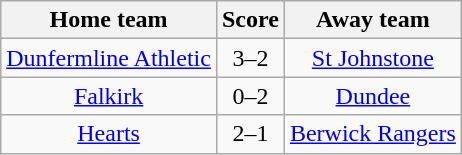<table class="wikitable" style="text-align: center">
<tr>
<th>Home team</th>
<th>Score</th>
<th>Away team</th>
</tr>
<tr>
<td><a href='#'>Dunfermline Athletic</a></td>
<td>3–2</td>
<td><a href='#'>St Johnstone</a></td>
</tr>
<tr>
<td><a href='#'>Falkirk</a></td>
<td>0–2</td>
<td><a href='#'>Dundee</a></td>
</tr>
<tr>
<td><a href='#'>Hearts</a></td>
<td>2–1</td>
<td><a href='#'>Berwick Rangers</a></td>
</tr>
</table>
